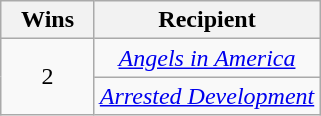<table class="wikitable sortable" style="text-align: center">
<tr>
<th scope="col" style="width:55px;">Wins</th>
<th scope="col" style="text-align:center;">Recipient</th>
</tr>
<tr>
<td rowspan=2 style="text-align:center">2</td>
<td><em><a href='#'>Angels in America</a></em></td>
</tr>
<tr>
<td><em><a href='#'>Arrested Development</a></em></td>
</tr>
</table>
